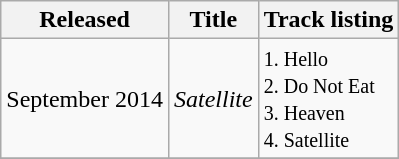<table class="wikitable">
<tr>
<th rowspan="1">Released</th>
<th rowspan="1">Title</th>
<th rowspan="1">Track listing</th>
</tr>
<tr>
<td>September 2014</td>
<td><em>Satellite</em></td>
<td><small> 1. Hello <br>2. Do Not Eat <br>3. Heaven <br>4. Satellite </small></td>
</tr>
<tr>
</tr>
</table>
